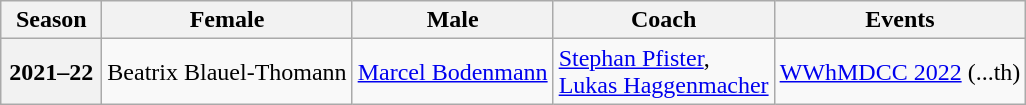<table class="wikitable">
<tr>
<th scope="col" width=60>Season</th>
<th scope="col">Female</th>
<th scope="col">Male</th>
<th scope="col">Coach</th>
<th scope="col">Events</th>
</tr>
<tr>
<th scope="row">2021–22</th>
<td>Beatrix Blauel-Thomann</td>
<td><a href='#'>Marcel Bodenmann</a></td>
<td><a href='#'>Stephan Pfister</a>,<br><a href='#'>Lukas Haggenmacher</a></td>
<td><a href='#'>WWhMDCC 2022</a> (...th)</td>
</tr>
</table>
